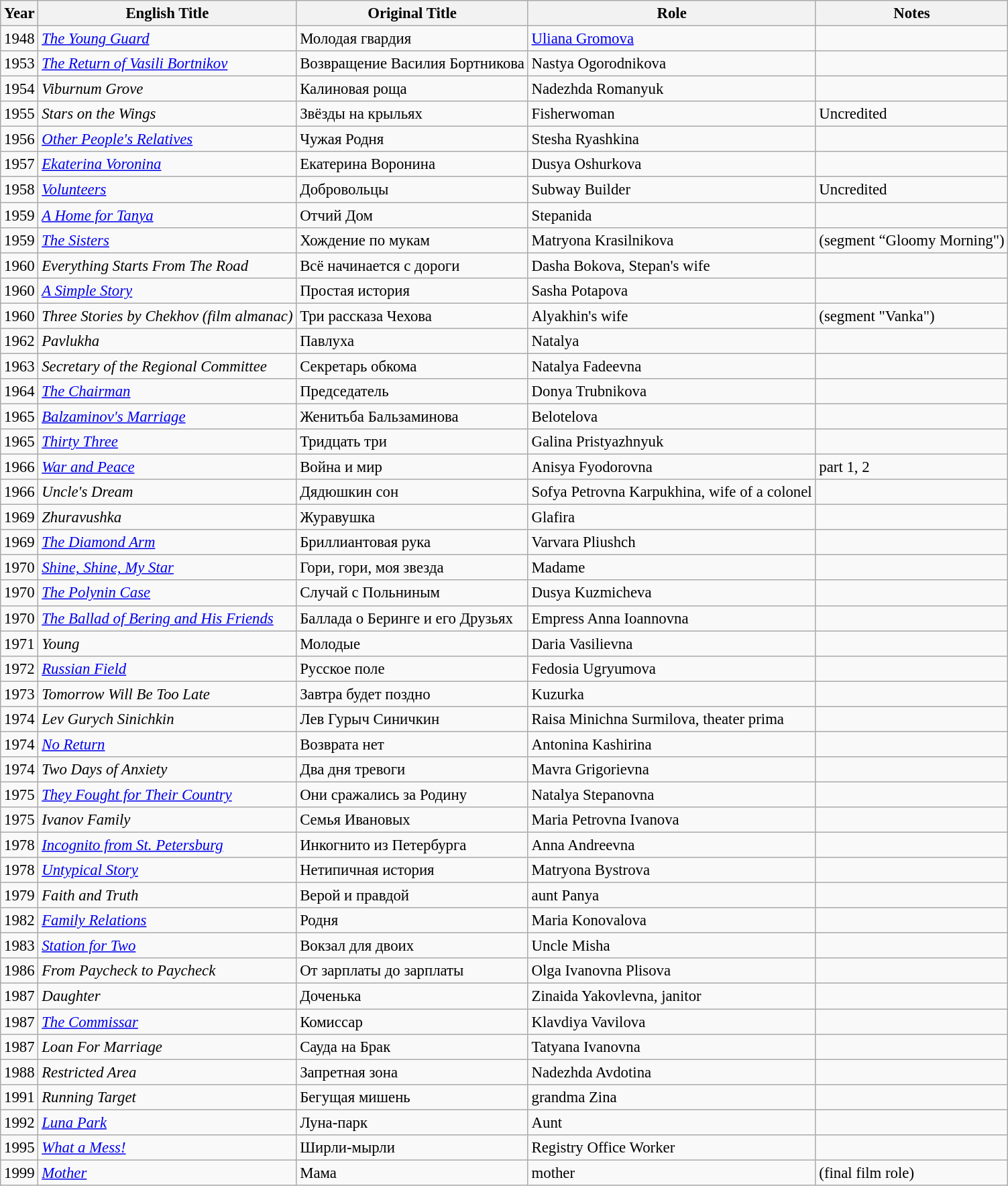<table class="wikitable" style="font-size: 95%;">
<tr>
<th>Year</th>
<th>English Title</th>
<th>Original Title</th>
<th>Role</th>
<th>Notes</th>
</tr>
<tr>
<td>1948</td>
<td><em><a href='#'>The Young Guard</a></em></td>
<td>Молодая гвардия</td>
<td><a href='#'>Uliana Gromova</a></td>
<td></td>
</tr>
<tr>
<td>1953</td>
<td><em><a href='#'>The Return of Vasili Bortnikov</a></em></td>
<td>Возвращение Василия Бортникова</td>
<td>Nastya Ogorodnikova</td>
<td></td>
</tr>
<tr>
<td>1954</td>
<td><em>Viburnum Grove</em></td>
<td>Калиновая роща</td>
<td>Nadezhda Romanyuk</td>
<td></td>
</tr>
<tr>
<td>1955</td>
<td><em>Stars on the Wings</em></td>
<td>Звёзды на крыльях</td>
<td>Fisherwoman</td>
<td>Uncredited</td>
</tr>
<tr>
<td>1956</td>
<td><em><a href='#'>Other People's Relatives</a></em></td>
<td>Чужая Родня</td>
<td>Stesha Ryashkina</td>
<td></td>
</tr>
<tr>
<td>1957</td>
<td><em><a href='#'>Ekaterina Voronina</a></em></td>
<td>Екатерина Воронина</td>
<td>Dusya Oshurkova</td>
<td></td>
</tr>
<tr>
<td>1958</td>
<td><em><a href='#'>Volunteers</a></em></td>
<td>Добровольцы</td>
<td>Subway Builder</td>
<td>Uncredited</td>
</tr>
<tr>
<td>1959</td>
<td><em><a href='#'>A Home for Tanya</a></em></td>
<td>Отчий Дом</td>
<td>Stepanida</td>
<td></td>
</tr>
<tr>
<td>1959</td>
<td><em><a href='#'>The Sisters</a></em></td>
<td>Хождение по мукам</td>
<td>Matryona Krasilnikova</td>
<td>(segment “Gloomy Morning")</td>
</tr>
<tr>
<td>1960</td>
<td><em>Everything Starts From The Road</em></td>
<td>Всё начинается с дороги</td>
<td>Dasha Bokova, Stepan's wife</td>
<td></td>
</tr>
<tr>
<td>1960</td>
<td><em><a href='#'>A Simple Story</a></em></td>
<td>Простая история</td>
<td>Sasha Potapova</td>
<td></td>
</tr>
<tr>
<td>1960</td>
<td><em>Three Stories by Chekhov (film almanac)</em></td>
<td>Три рассказа Чехова</td>
<td>Alyakhin's wife</td>
<td>(segment "Vanka")</td>
</tr>
<tr>
<td>1962</td>
<td><em>Pavlukha</em></td>
<td>Павлуха</td>
<td>Natalya</td>
<td></td>
</tr>
<tr>
<td>1963</td>
<td><em>Secretary of the Regional Committee</em></td>
<td>Секретарь обкома</td>
<td>Natalya Fadeevna</td>
<td></td>
</tr>
<tr>
<td>1964</td>
<td><em><a href='#'>The Chairman</a></em></td>
<td>Председатель</td>
<td>Donya Trubnikova</td>
<td></td>
</tr>
<tr>
<td>1965</td>
<td><em><a href='#'>Balzaminov's Marriage</a></em></td>
<td>Женитьба Бальзаминова</td>
<td>Belotelova</td>
<td></td>
</tr>
<tr>
<td>1965</td>
<td><em><a href='#'>Thirty Three</a></em></td>
<td>Тридцать три</td>
<td>Galina Pristyazhnyuk</td>
<td></td>
</tr>
<tr>
<td>1966</td>
<td><em><a href='#'>War and Peace</a></em></td>
<td>Война и мир</td>
<td>Anisya Fyodorovna</td>
<td>part 1, 2</td>
</tr>
<tr>
<td>1966</td>
<td><em>Uncle's Dream</em></td>
<td>Дядюшкин сон</td>
<td>Sofya Petrovna Karpukhina, wife of a colonel</td>
<td></td>
</tr>
<tr>
<td>1969</td>
<td><em>Zhuravushka</em></td>
<td>Журавушка</td>
<td>Glafira</td>
<td></td>
</tr>
<tr>
<td>1969</td>
<td><em><a href='#'>The Diamond Arm</a></em></td>
<td>Бриллиантовая рука</td>
<td>Varvara Pliushch</td>
<td></td>
</tr>
<tr>
<td>1970</td>
<td><em><a href='#'>Shine, Shine, My Star</a></em></td>
<td>Гори, гори, моя звезда</td>
<td>Madame</td>
<td></td>
</tr>
<tr>
<td>1970</td>
<td><em><a href='#'>The Polynin Case</a></em></td>
<td>Случай с Польниным</td>
<td>Dusya Kuzmicheva</td>
<td></td>
</tr>
<tr>
<td>1970</td>
<td><em><a href='#'>The Ballad of Bering and His Friends</a></em></td>
<td>Баллада о Беринге и его Друзьях</td>
<td>Empress Anna Ioannovna</td>
<td></td>
</tr>
<tr>
<td>1971</td>
<td><em>Young</em></td>
<td>Молодые</td>
<td>Daria Vasilievna</td>
<td></td>
</tr>
<tr>
<td>1972</td>
<td><em><a href='#'>Russian Field</a></em></td>
<td>Русское поле</td>
<td>Fedosia Ugryumova</td>
<td></td>
</tr>
<tr>
<td>1973</td>
<td><em>Tomorrow Will Be Too Late</em></td>
<td>Завтра будет поздно</td>
<td>Kuzurka</td>
<td></td>
</tr>
<tr>
<td>1974</td>
<td><em>Lev Gurych Sinichkin</em></td>
<td>Лев Гурыч Синичкин</td>
<td>Raisa Minichna Surmilova, theater prima</td>
<td></td>
</tr>
<tr>
<td>1974</td>
<td><em><a href='#'>No Return</a></em></td>
<td>Возврата нет</td>
<td>Antonina Kashirina</td>
<td></td>
</tr>
<tr>
<td>1974</td>
<td><em>Two Days of Anxiety</em></td>
<td>Два дня тревоги</td>
<td>Mavra Grigorievna</td>
<td></td>
</tr>
<tr>
<td>1975</td>
<td><em><a href='#'>They Fought for Their Country</a></em></td>
<td>Они сражались за Родину</td>
<td>Natalya Stepanovna</td>
<td></td>
</tr>
<tr>
<td>1975</td>
<td><em>Ivanov Family</em></td>
<td>Семья Ивановых</td>
<td>Maria Petrovna Ivanova</td>
<td></td>
</tr>
<tr>
<td>1978</td>
<td><em><a href='#'>Incognito from St. Petersburg</a></em></td>
<td>Инкогнито из Петербурга</td>
<td>Anna Andreevna</td>
<td></td>
</tr>
<tr>
<td>1978</td>
<td><em><a href='#'>Untypical Story</a></em></td>
<td>Нетипичная история</td>
<td>Matryona Bystrova</td>
<td></td>
</tr>
<tr>
<td>1979</td>
<td><em>Faith and Truth</em></td>
<td>Верой и правдой</td>
<td>aunt Panya</td>
<td></td>
</tr>
<tr>
<td>1982</td>
<td><em><a href='#'>Family Relations</a></em></td>
<td>Родня</td>
<td>Maria Konovalova</td>
<td></td>
</tr>
<tr>
<td>1983</td>
<td><em><a href='#'>Station for Two</a></em></td>
<td>Вокзал для двоих</td>
<td>Uncle Misha</td>
<td></td>
</tr>
<tr>
<td>1986</td>
<td><em>From Paycheck to Paycheck</em></td>
<td>От зарплаты до зарплаты</td>
<td>Olga Ivanovna Plisova</td>
<td></td>
</tr>
<tr>
<td>1987</td>
<td><em>Daughter</em></td>
<td>Доченька</td>
<td>Zinaida Yakovlevna, janitor</td>
<td></td>
</tr>
<tr>
<td>1987</td>
<td><em><a href='#'>The Commissar</a></em></td>
<td>Комиссар</td>
<td>Klavdiya Vavilova</td>
<td></td>
</tr>
<tr>
<td>1987</td>
<td><em>Loan For Marriage</em></td>
<td>Сауда на Брак</td>
<td>Tatyana Ivanovna</td>
<td></td>
</tr>
<tr>
<td>1988</td>
<td><em>Restricted Area</em></td>
<td>Запретная зона</td>
<td>Nadezhda Avdotina</td>
<td></td>
</tr>
<tr>
<td>1991</td>
<td><em>Running Target</em></td>
<td>Бегущая мишень</td>
<td>grandma Zina</td>
<td></td>
</tr>
<tr>
<td>1992</td>
<td><em><a href='#'>Luna Park</a></em></td>
<td>Луна-парк</td>
<td>Aunt</td>
<td></td>
</tr>
<tr>
<td>1995</td>
<td><em><a href='#'>What a Mess!</a></em></td>
<td>Ширли-мырли</td>
<td>Registry Office Worker</td>
<td></td>
</tr>
<tr>
<td>1999</td>
<td><em><a href='#'>Mother</a></em></td>
<td>Мама</td>
<td>mother</td>
<td>(final film role)</td>
</tr>
</table>
